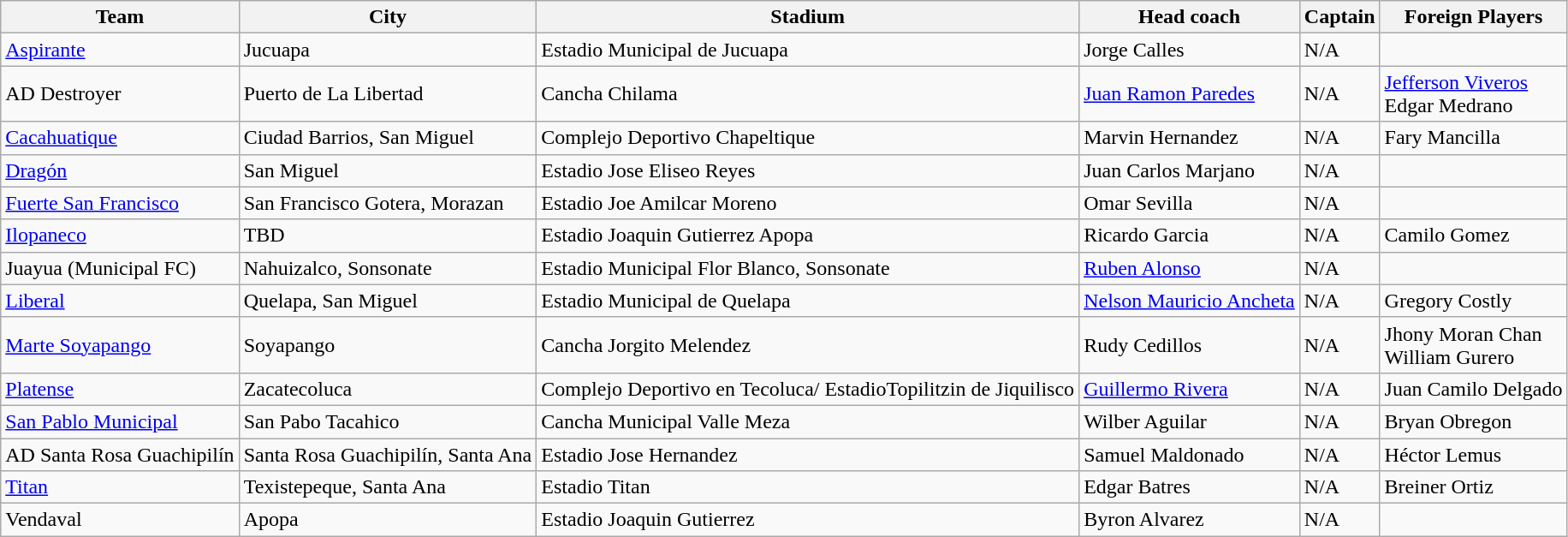<table class="wikitable">
<tr>
<th>Team</th>
<th>City</th>
<th>Stadium</th>
<th>Head coach</th>
<th>Captain</th>
<th>Foreign Players</th>
</tr>
<tr>
<td><a href='#'>Aspirante</a></td>
<td>Jucuapa</td>
<td>Estadio Municipal de Jucuapa</td>
<td> Jorge Calles</td>
<td> N/A</td>
<td></td>
</tr>
<tr>
<td>AD Destroyer</td>
<td>Puerto de La Libertad</td>
<td>Cancha Chilama</td>
<td> <a href='#'>Juan Ramon Paredes</a></td>
<td> N/A</td>
<td> <a href='#'>Jefferson Viveros</a> <br> Edgar Medrano</td>
</tr>
<tr>
<td><a href='#'>Cacahuatique</a></td>
<td>Ciudad Barrios, San Miguel</td>
<td>Complejo Deportivo Chapeltique</td>
<td> Marvin Hernandez</td>
<td> N/A</td>
<td> Fary Mancilla</td>
</tr>
<tr>
<td><a href='#'>Dragón</a></td>
<td>San Miguel</td>
<td>Estadio Jose Eliseo Reyes</td>
<td> Juan Carlos Marjano</td>
<td> N/A</td>
<td></td>
</tr>
<tr>
<td><a href='#'>Fuerte San Francisco</a></td>
<td>San Francisco Gotera, Morazan</td>
<td>Estadio Joe Amilcar Moreno</td>
<td> Omar Sevilla</td>
<td> N/A</td>
<td></td>
</tr>
<tr>
<td><a href='#'>Ilopaneco</a></td>
<td>TBD</td>
<td>Estadio Joaquin Gutierrez Apopa</td>
<td> Ricardo Garcia</td>
<td> N/A</td>
<td> Camilo Gomez</td>
</tr>
<tr>
<td>Juayua (Municipal FC)</td>
<td>Nahuizalco, Sonsonate</td>
<td>Estadio Municipal Flor Blanco, Sonsonate</td>
<td> <a href='#'>Ruben Alonso</a></td>
<td> N/A</td>
<td></td>
</tr>
<tr>
<td><a href='#'>Liberal</a></td>
<td>Quelapa, San Miguel</td>
<td>Estadio Municipal de Quelapa</td>
<td> <a href='#'>Nelson Mauricio Ancheta</a></td>
<td> N/A</td>
<td> Gregory Costly</td>
</tr>
<tr>
<td><a href='#'>Marte Soyapango</a></td>
<td>Soyapango</td>
<td>Cancha Jorgito Melendez</td>
<td> Rudy Cedillos</td>
<td> N/A</td>
<td> Jhony Moran Chan <br>  William Gurero</td>
</tr>
<tr>
<td><a href='#'>Platense</a></td>
<td>Zacatecoluca</td>
<td>Complejo Deportivo en Tecoluca/ EstadioTopilitzin de Jiquilisco</td>
<td> <a href='#'>Guillermo Rivera</a></td>
<td> N/A</td>
<td> Juan Camilo Delgado</td>
</tr>
<tr>
<td><a href='#'>San Pablo Municipal</a></td>
<td>San Pabo Tacahico</td>
<td>Cancha Municipal Valle Meza</td>
<td> Wilber Aguilar</td>
<td> N/A</td>
<td> Bryan Obregon</td>
</tr>
<tr>
<td>AD Santa Rosa Guachipilín</td>
<td>Santa Rosa Guachipilín, Santa Ana</td>
<td>Estadio Jose Hernandez</td>
<td> Samuel Maldonado</td>
<td> N/A</td>
<td> Héctor Lemus</td>
</tr>
<tr>
<td><a href='#'>Titan</a></td>
<td>Texistepeque, Santa Ana</td>
<td>Estadio Titan</td>
<td> Edgar Batres</td>
<td> N/A</td>
<td> Breiner Ortiz</td>
</tr>
<tr>
<td>Vendaval</td>
<td>Apopa</td>
<td>Estadio Joaquin Gutierrez</td>
<td> Byron Alvarez</td>
<td> N/A</td>
<td></td>
</tr>
</table>
